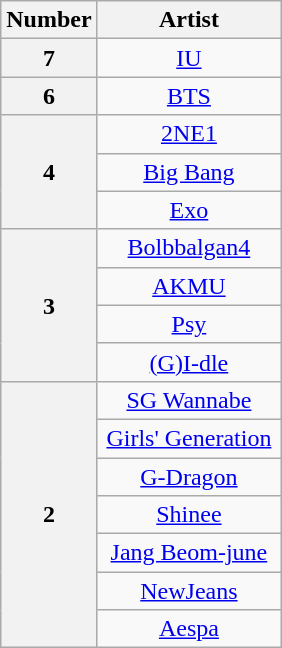<table class="wikitable plainrowheaders" style="text-align:center;">
<tr>
<th>Number</th>
<th scope="col" width="115">Artist</th>
</tr>
<tr>
<th scope="row" style="text-align:center">7</th>
<td><a href='#'>IU</a></td>
</tr>
<tr>
<th scope="row" style="text-align:center">6</th>
<td><a href='#'>BTS</a></td>
</tr>
<tr>
<th scope="row" style="text-align:center" rowspan="3">4</th>
<td><a href='#'>2NE1</a></td>
</tr>
<tr>
<td><a href='#'>Big Bang</a></td>
</tr>
<tr>
<td><a href='#'>Exo</a></td>
</tr>
<tr>
<th scope="row" style="text-align:center" rowspan="4">3</th>
<td><a href='#'>Bolbbalgan4</a></td>
</tr>
<tr>
<td><a href='#'>AKMU</a></td>
</tr>
<tr>
<td><a href='#'>Psy</a></td>
</tr>
<tr>
<td><a href='#'>(G)I-dle</a></td>
</tr>
<tr>
<th scope="row" style="text-align:center" rowspan="7">2</th>
<td><a href='#'>SG Wannabe</a></td>
</tr>
<tr>
<td><a href='#'>Girls' Generation</a></td>
</tr>
<tr>
<td><a href='#'>G-Dragon</a></td>
</tr>
<tr>
<td><a href='#'>Shinee</a></td>
</tr>
<tr>
<td><a href='#'>Jang Beom-june</a></td>
</tr>
<tr>
<td><a href='#'>NewJeans</a></td>
</tr>
<tr>
<td><a href='#'>Aespa</a></td>
</tr>
</table>
